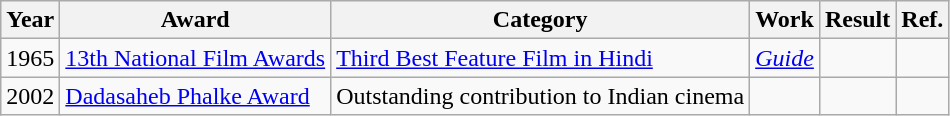<table class="wikitable">
<tr>
<th>Year</th>
<th>Award</th>
<th>Category</th>
<th>Work</th>
<th>Result</th>
<th>Ref.</th>
</tr>
<tr>
<td>1965</td>
<td><a href='#'>13th National Film Awards</a></td>
<td><a href='#'>Third Best Feature Film in Hindi</a></td>
<td><em><a href='#'>Guide</a></em></td>
<td></td>
<td></td>
</tr>
<tr>
<td>2002</td>
<td><a href='#'>Dadasaheb Phalke Award</a></td>
<td>Outstanding contribution to Indian cinema</td>
<td></td>
<td></td>
<td></td>
</tr>
</table>
